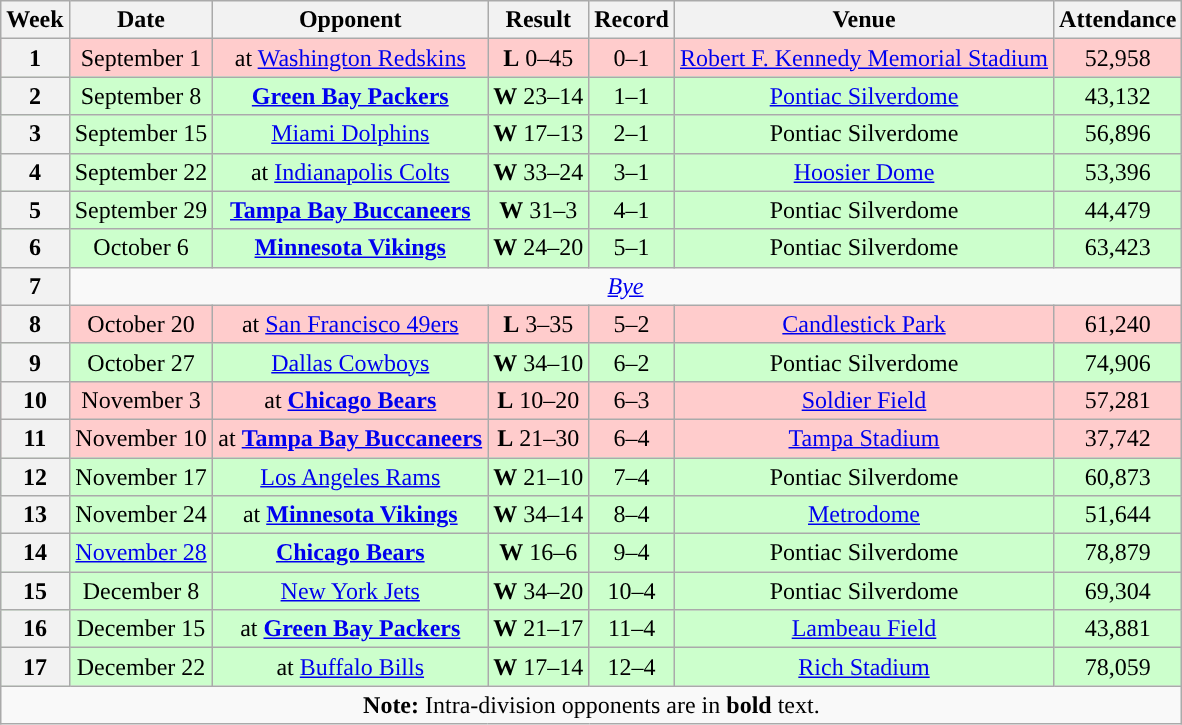<table class="wikitable" style="text-align:center">
<tr>
<th>Week</th>
<th>Date</th>
<th>Opponent</th>
<th>Result</th>
<th>Record</th>
<th>Venue</th>
<th>Attendance</th>
</tr>
<tr style="background:#fcc">
<th>1</th>
<td>September 1</td>
<td>at <a href='#'>Washington Redskins</a></td>
<td><strong>L</strong> 0–45</td>
<td>0–1</td>
<td><a href='#'>Robert F. Kennedy Memorial Stadium</a></td>
<td>52,958</td>
</tr>
<tr style="background:#cfc">
<th>2</th>
<td>September 8</td>
<td><strong><a href='#'>Green Bay Packers</a></strong></td>
<td><strong>W</strong> 23–14</td>
<td>1–1</td>
<td><a href='#'>Pontiac Silverdome</a></td>
<td>43,132</td>
</tr>
<tr style="background:#cfc">
<th>3</th>
<td>September 15</td>
<td><a href='#'>Miami Dolphins</a></td>
<td><strong>W</strong> 17–13</td>
<td>2–1</td>
<td>Pontiac Silverdome</td>
<td>56,896</td>
</tr>
<tr style="background:#cfc">
<th>4</th>
<td>September 22</td>
<td>at <a href='#'>Indianapolis Colts</a></td>
<td><strong>W</strong> 33–24</td>
<td>3–1</td>
<td><a href='#'>Hoosier Dome</a></td>
<td>53,396</td>
</tr>
<tr style="background:#cfc">
<th>5</th>
<td>September 29</td>
<td><strong><a href='#'>Tampa Bay Buccaneers</a></strong></td>
<td><strong>W</strong> 31–3</td>
<td>4–1</td>
<td>Pontiac Silverdome</td>
<td>44,479</td>
</tr>
<tr style="background:#cfc">
<th>6</th>
<td>October 6</td>
<td><strong><a href='#'>Minnesota Vikings</a></strong></td>
<td><strong>W</strong> 24–20</td>
<td>5–1</td>
<td>Pontiac Silverdome</td>
<td>63,423</td>
</tr>
<tr>
<th>7</th>
<td colspan="6"><em><a href='#'>Bye</a></em></td>
</tr>
<tr style="background:#fcc">
<th>8</th>
<td>October 20</td>
<td>at <a href='#'>San Francisco 49ers</a></td>
<td><strong>L</strong> 3–35</td>
<td>5–2</td>
<td><a href='#'>Candlestick Park</a></td>
<td>61,240</td>
</tr>
<tr style="background:#cfc">
<th>9</th>
<td>October 27</td>
<td><a href='#'>Dallas Cowboys</a></td>
<td><strong>W</strong> 34–10</td>
<td>6–2</td>
<td>Pontiac Silverdome</td>
<td>74,906</td>
</tr>
<tr style="background:#fcc">
<th>10</th>
<td>November 3</td>
<td>at <strong><a href='#'>Chicago Bears</a></strong></td>
<td><strong>L</strong> 10–20</td>
<td>6–3</td>
<td><a href='#'>Soldier Field</a></td>
<td>57,281</td>
</tr>
<tr style="background:#fcc">
<th>11</th>
<td>November 10</td>
<td>at <strong><a href='#'>Tampa Bay Buccaneers</a></strong></td>
<td><strong>L</strong> 21–30</td>
<td>6–4</td>
<td><a href='#'>Tampa Stadium</a></td>
<td>37,742</td>
</tr>
<tr style="background:#cfc">
<th>12</th>
<td>November 17</td>
<td><a href='#'>Los Angeles Rams</a></td>
<td><strong>W</strong> 21–10</td>
<td>7–4</td>
<td>Pontiac Silverdome</td>
<td>60,873</td>
</tr>
<tr style="background:#cfc">
<th>13</th>
<td>November 24</td>
<td>at <strong><a href='#'>Minnesota Vikings</a></strong></td>
<td><strong>W</strong> 34–14</td>
<td>8–4</td>
<td><a href='#'>Metrodome</a></td>
<td>51,644</td>
</tr>
<tr style="background:#cfc">
<th>14</th>
<td><a href='#'>November 28</a></td>
<td><strong><a href='#'>Chicago Bears</a></strong></td>
<td><strong>W</strong> 16–6</td>
<td>9–4</td>
<td>Pontiac Silverdome</td>
<td>78,879</td>
</tr>
<tr style="background:#cfc">
<th>15</th>
<td>December 8</td>
<td><a href='#'>New York Jets</a></td>
<td><strong>W</strong> 34–20</td>
<td>10–4</td>
<td>Pontiac Silverdome</td>
<td>69,304</td>
</tr>
<tr style="background:#cfc">
<th>16</th>
<td>December 15</td>
<td>at <strong><a href='#'>Green Bay Packers</a></strong></td>
<td><strong>W</strong> 21–17</td>
<td>11–4</td>
<td><a href='#'>Lambeau Field</a></td>
<td>43,881</td>
</tr>
<tr style="background:#cfc">
<th>17</th>
<td>December 22</td>
<td>at <a href='#'>Buffalo Bills</a></td>
<td><strong>W</strong> 17–14 </td>
<td>12–4</td>
<td><a href='#'>Rich Stadium</a></td>
<td>78,059</td>
</tr>
<tr>
<td colspan="8"><strong>Note:</strong> Intra-division opponents are in <strong>bold</strong> text.</td>
</tr>
</table>
